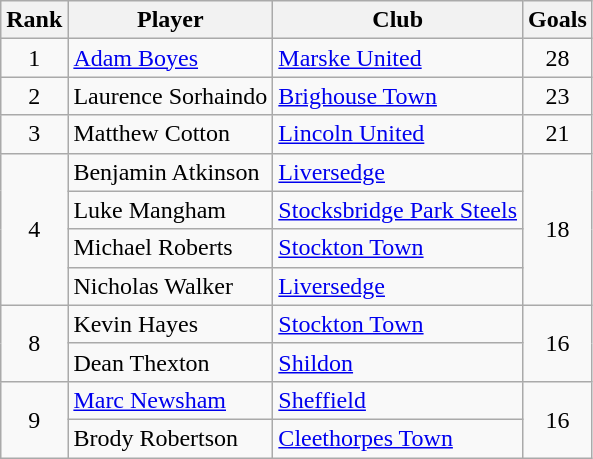<table class="wikitable" style="text-align:center">
<tr>
<th>Rank</th>
<th>Player</th>
<th>Club</th>
<th>Goals</th>
</tr>
<tr>
<td>1</td>
<td align="left"><a href='#'>Adam Boyes</a></td>
<td align="left"><a href='#'>Marske United</a></td>
<td>28</td>
</tr>
<tr>
<td>2</td>
<td align="left">Laurence Sorhaindo</td>
<td align="left"><a href='#'>Brighouse Town</a></td>
<td>23</td>
</tr>
<tr>
<td>3</td>
<td align="left">Matthew Cotton</td>
<td align="left"><a href='#'>Lincoln United</a></td>
<td>21</td>
</tr>
<tr>
<td rowspan="4">4</td>
<td align="left">Benjamin Atkinson</td>
<td align="left"><a href='#'>Liversedge</a></td>
<td rowspan="4">18</td>
</tr>
<tr>
<td align="left">Luke Mangham</td>
<td align="left"><a href='#'>Stocksbridge Park Steels</a></td>
</tr>
<tr>
<td align="left">Michael Roberts</td>
<td align="left"><a href='#'>Stockton Town</a></td>
</tr>
<tr>
<td align="left">Nicholas Walker</td>
<td align="left"><a href='#'>Liversedge</a></td>
</tr>
<tr>
<td rowspan="2">8</td>
<td align="left">Kevin Hayes</td>
<td align="left"><a href='#'>Stockton Town</a></td>
<td rowspan="2">16</td>
</tr>
<tr>
<td align="left">Dean Thexton</td>
<td align="left"><a href='#'>Shildon</a></td>
</tr>
<tr>
<td rowspan="2">9</td>
<td align="left"><a href='#'>Marc Newsham</a></td>
<td align="left"><a href='#'>Sheffield</a></td>
<td rowspan="2">16</td>
</tr>
<tr>
<td align="left">Brody Robertson</td>
<td align="left"><a href='#'>Cleethorpes Town</a></td>
</tr>
</table>
